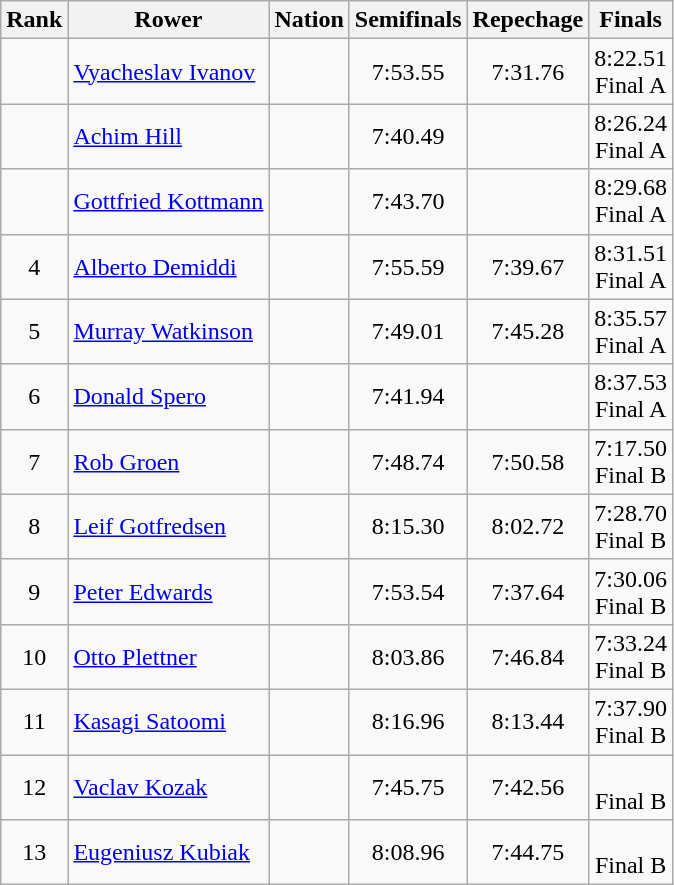<table class="wikitable sortable" style="text-align:center">
<tr>
<th>Rank</th>
<th>Rower</th>
<th>Nation</th>
<th>Semifinals</th>
<th>Repechage</th>
<th>Finals</th>
</tr>
<tr>
<td></td>
<td align=left><a href='#'>Vyacheslav Ivanov</a></td>
<td align=left></td>
<td>7:53.55</td>
<td>7:31.76</td>
<td>8:22.51<br>Final A</td>
</tr>
<tr>
<td></td>
<td align=left><a href='#'>Achim Hill</a></td>
<td align=left></td>
<td>7:40.49</td>
<td></td>
<td>8:26.24<br>Final A</td>
</tr>
<tr>
<td></td>
<td align=left><a href='#'>Gottfried Kottmann</a></td>
<td align=left></td>
<td>7:43.70</td>
<td></td>
<td>8:29.68<br>Final A</td>
</tr>
<tr>
<td>4</td>
<td align=left><a href='#'>Alberto Demiddi</a></td>
<td align=left></td>
<td>7:55.59</td>
<td>7:39.67</td>
<td>8:31.51<br>Final A</td>
</tr>
<tr>
<td>5</td>
<td align=left><a href='#'>Murray Watkinson</a></td>
<td align=left></td>
<td>7:49.01</td>
<td>7:45.28</td>
<td>8:35.57<br>Final A</td>
</tr>
<tr>
<td>6</td>
<td align=left><a href='#'>Donald Spero</a></td>
<td align=left></td>
<td>7:41.94</td>
<td></td>
<td>8:37.53<br>Final A</td>
</tr>
<tr>
<td>7</td>
<td align=left><a href='#'>Rob Groen</a></td>
<td align=left></td>
<td>7:48.74</td>
<td>7:50.58</td>
<td>7:17.50<br>Final B</td>
</tr>
<tr>
<td>8</td>
<td align=left><a href='#'>Leif Gotfredsen</a></td>
<td align=left></td>
<td>8:15.30</td>
<td>8:02.72</td>
<td>7:28.70<br>Final B</td>
</tr>
<tr>
<td>9</td>
<td align=left><a href='#'>Peter Edwards</a></td>
<td align=left></td>
<td>7:53.54</td>
<td>7:37.64</td>
<td>7:30.06<br>Final B</td>
</tr>
<tr>
<td>10</td>
<td align=left><a href='#'>Otto Plettner</a></td>
<td align=left></td>
<td>8:03.86</td>
<td>7:46.84</td>
<td>7:33.24<br>Final B</td>
</tr>
<tr>
<td>11</td>
<td align=left><a href='#'>Kasagi Satoomi</a></td>
<td align=left></td>
<td>8:16.96</td>
<td>8:13.44</td>
<td>7:37.90<br>Final B</td>
</tr>
<tr>
<td>12</td>
<td align=left><a href='#'>Vaclav Kozak</a></td>
<td align=left></td>
<td>7:45.75</td>
<td>7:42.56</td>
<td data-sort-value=9:99.99><br>Final B</td>
</tr>
<tr>
<td>13</td>
<td align=left><a href='#'>Eugeniusz Kubiak</a></td>
<td align=left></td>
<td>8:08.96</td>
<td>7:44.75</td>
<td data-sort-value=9:99.99><br>Final B</td>
</tr>
</table>
